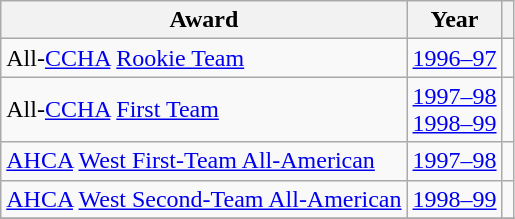<table class="wikitable">
<tr>
<th>Award</th>
<th>Year</th>
<th></th>
</tr>
<tr>
<td>All-<a href='#'>CCHA</a> <a href='#'>Rookie Team</a></td>
<td><a href='#'>1996–97</a></td>
<td></td>
</tr>
<tr>
<td>All-<a href='#'>CCHA</a> <a href='#'>First Team</a></td>
<td><a href='#'>1997–98</a><br><a href='#'>1998–99</a></td>
<td></td>
</tr>
<tr>
<td><a href='#'>AHCA</a> <a href='#'>West First-Team All-American</a></td>
<td><a href='#'>1997–98</a></td>
<td></td>
</tr>
<tr>
<td><a href='#'>AHCA</a> <a href='#'>West Second-Team All-American</a></td>
<td><a href='#'>1998–99</a></td>
<td></td>
</tr>
<tr>
</tr>
</table>
